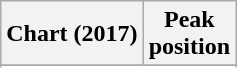<table class="wikitable sortable plainrowheaders" style="text-align:center">
<tr>
<th scope="col">Chart (2017)</th>
<th scope="col">Peak<br> position</th>
</tr>
<tr>
</tr>
<tr>
</tr>
<tr>
</tr>
<tr>
</tr>
<tr>
</tr>
<tr>
</tr>
<tr>
</tr>
</table>
